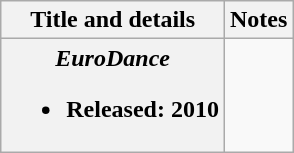<table class="wikitable plainrowheaders" style="text-align:center;">
<tr>
<th scope="col">Title and details</th>
<th scope="col">Notes</th>
</tr>
<tr>
<th scope="row"><em>EuroDance</em><br><ul><li>Released: 2010</li></ul></th>
<td><br></td>
</tr>
</table>
